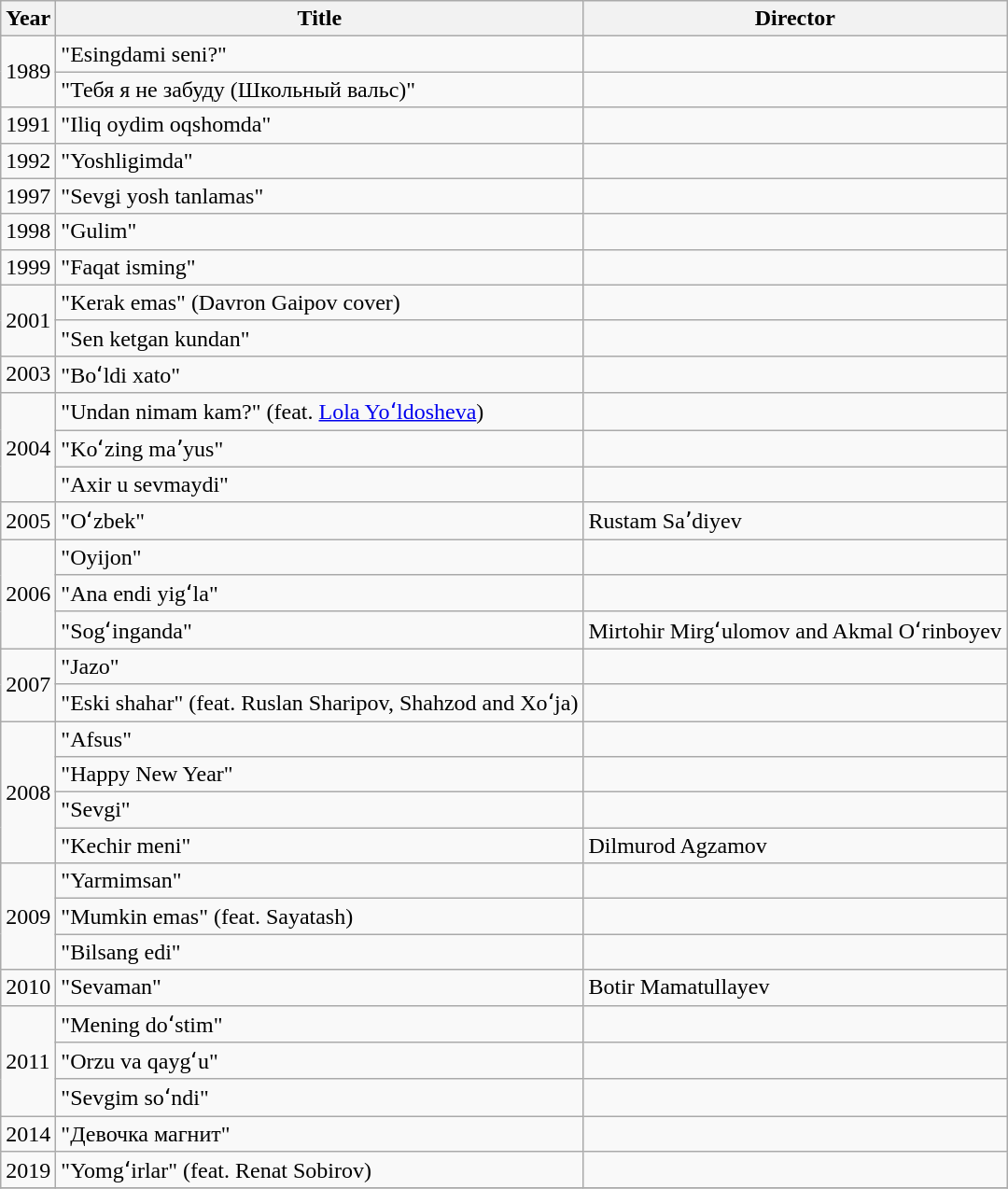<table class="wikitable" style="text-align:left;">
<tr>
<th>Year</th>
<th>Title</th>
<th>Director</th>
</tr>
<tr>
<td rowspan="2">1989</td>
<td>"Esingdami seni?"</td>
<td></td>
</tr>
<tr>
<td>"Тебя я не забуду (Школьный вальс)"</td>
<td></td>
</tr>
<tr>
<td rowspan="1">1991</td>
<td>"Iliq oydim oqshomda"</td>
<td></td>
</tr>
<tr>
<td rowspan="1">1992</td>
<td>"Yoshligimda"</td>
<td></td>
</tr>
<tr>
<td rowspan="1">1997</td>
<td>"Sevgi yosh tanlamas"</td>
<td></td>
</tr>
<tr>
<td rowspan="1">1998</td>
<td>"Gulim"</td>
<td></td>
</tr>
<tr>
<td rowspan="1">1999</td>
<td>"Faqat isming"</td>
<td></td>
</tr>
<tr>
<td rowspan="2">2001</td>
<td>"Kerak emas" (Davron Gaipov cover)</td>
<td></td>
</tr>
<tr>
<td>"Sen ketgan kundan"</td>
<td></td>
</tr>
<tr>
<td rowspan="1">2003</td>
<td>"Boʻldi xato"</td>
<td></td>
</tr>
<tr>
<td rowspan="3">2004</td>
<td>"Undan nimam kam?" (feat. <a href='#'>Lola Yoʻldosheva</a>)</td>
<td></td>
</tr>
<tr>
<td>"Koʻzing maʼyus"</td>
<td></td>
</tr>
<tr>
<td>"Axir u sevmaydi"</td>
<td></td>
</tr>
<tr>
<td rowspan="1">2005</td>
<td>"Oʻzbek"</td>
<td>Rustam Saʼdiyev</td>
</tr>
<tr>
<td rowspan="3">2006</td>
<td>"Oyijon"</td>
<td></td>
</tr>
<tr>
<td>"Ana endi yigʻla"</td>
<td></td>
</tr>
<tr>
<td>"Sogʻinganda"</td>
<td>Mirtohir Mirgʻulomov and Akmal Oʻrinboyev</td>
</tr>
<tr>
<td rowspan="2">2007</td>
<td>"Jazo"</td>
<td></td>
</tr>
<tr>
<td>"Eski shahar" (feat. Ruslan Sharipov, Shahzod and Xoʻja)</td>
<td></td>
</tr>
<tr>
<td rowspan="4">2008</td>
<td>"Afsus"</td>
<td></td>
</tr>
<tr>
<td>"Happy New Year"</td>
<td></td>
</tr>
<tr>
<td>"Sevgi"</td>
<td></td>
</tr>
<tr>
<td>"Kechir meni"</td>
<td>Dilmurod Agzamov</td>
</tr>
<tr>
<td rowspan="3">2009</td>
<td>"Yarmimsan"</td>
<td></td>
</tr>
<tr>
<td>"Mumkin emas" (feat. Sayatash)</td>
<td></td>
</tr>
<tr>
<td>"Bilsang edi"</td>
<td></td>
</tr>
<tr>
<td rowspan="1">2010</td>
<td>"Sevaman"</td>
<td>Botir Mamatullayev</td>
</tr>
<tr>
<td rowspan="3">2011</td>
<td>"Mening doʻstim"</td>
<td></td>
</tr>
<tr>
<td>"Orzu va qaygʻu"</td>
<td></td>
</tr>
<tr>
<td>"Sevgim soʻndi"</td>
<td></td>
</tr>
<tr>
<td rowspan="1">2014</td>
<td>"Девочка магнит"</td>
<td></td>
</tr>
<tr>
<td rowspan="1">2019</td>
<td>"Yomgʻirlar" (feat. Renat Sobirov)</td>
<td></td>
</tr>
<tr>
</tr>
</table>
